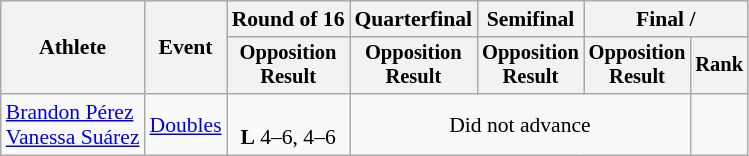<table class=wikitable style=font-size:90%;text-align:center>
<tr>
<th rowspan=2>Athlete</th>
<th rowspan=2>Event</th>
<th>Round of 16</th>
<th>Quarterfinal</th>
<th>Semifinal</th>
<th colspan=2>Final / </th>
</tr>
<tr style=font-size:95%>
<th>Opposition<br>Result</th>
<th>Opposition<br>Result</th>
<th>Opposition<br>Result</th>
<th>Opposition<br>Result</th>
<th>Rank</th>
</tr>
<tr>
<td align=left><a href='#'>Brandon Pérez</a><br><a href='#'>Vanessa Suárez</a></td>
<td align=left><a href='#'>Doubles</a></td>
<td><br><strong>L</strong> 4–6, 4–6</td>
<td colspan=3>Did not advance</td>
<td></td>
</tr>
</table>
